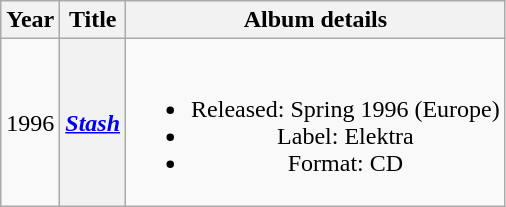<table class="wikitable plainrowheaders" style="text-align:center;" border="1">
<tr>
<th scope="col">Year</th>
<th scope="col">Title</th>
<th scope="col">Album details</th>
</tr>
<tr>
<td>1996</td>
<th scope="row"><em><a href='#'>Stash</a></em></th>
<td><br><ul><li>Released: Spring 1996 (Europe)</li><li>Label: Elektra</li><li>Format: CD</li></ul></td>
</tr>
</table>
